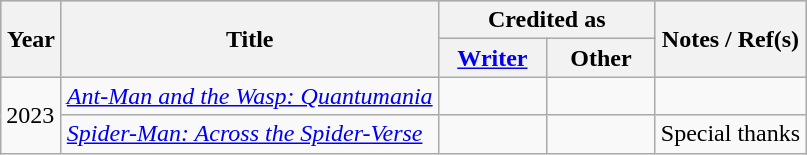<table class="wikitable">
<tr style="background:#ccc; text-align:center;">
<th rowspan="2" style="width:33px;">Year</th>
<th rowspan="2">Title</th>
<th colspan="2">Credited as</th>
<th rowspan="2">Notes / Ref(s)</th>
</tr>
<tr>
<th width="65"><a href='#'>Writer</a></th>
<th width="65">Other</th>
</tr>
<tr>
<td rowspan="2">2023</td>
<td><em><a href='#'>Ant-Man and the Wasp: Quantumania</a></em></td>
<td></td>
<td></td>
<td></td>
</tr>
<tr>
<td><em><a href='#'>Spider-Man: Across the Spider-Verse</a></em></td>
<td></td>
<td></td>
<td>Special thanks</td>
</tr>
</table>
